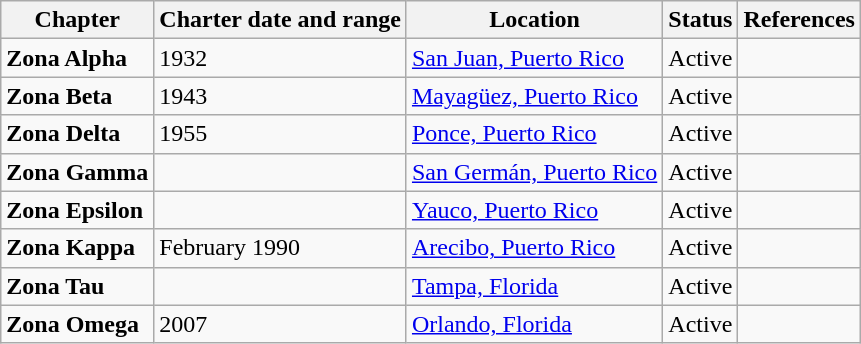<table class="wikitable sortable">
<tr>
<th>Chapter</th>
<th>Charter date and range</th>
<th>Location</th>
<th>Status</th>
<th>References</th>
</tr>
<tr>
<td><strong>Zona Alpha</strong></td>
<td>1932</td>
<td><a href='#'>San Juan, Puerto Rico</a></td>
<td>Active</td>
<td></td>
</tr>
<tr>
<td><strong>Zona Beta</strong></td>
<td>1943</td>
<td><a href='#'>Mayagüez, Puerto Rico</a></td>
<td>Active</td>
<td></td>
</tr>
<tr>
<td><strong>Zona Delta</strong></td>
<td>1955</td>
<td><a href='#'>Ponce, Puerto Rico</a></td>
<td>Active</td>
<td></td>
</tr>
<tr>
<td><strong>Zona Gamma</strong></td>
<td></td>
<td><a href='#'>San Germán, Puerto Rico</a></td>
<td>Active</td>
<td></td>
</tr>
<tr>
<td><strong>Zona Epsilon</strong></td>
<td></td>
<td><a href='#'>Yauco, Puerto Rico</a></td>
<td>Active</td>
<td></td>
</tr>
<tr>
<td><strong>Zona Kappa</strong></td>
<td>February 1990</td>
<td><a href='#'>Arecibo, Puerto Rico</a></td>
<td>Active</td>
<td></td>
</tr>
<tr>
<td><strong>Zona Tau</strong></td>
<td></td>
<td><a href='#'>Tampa, Florida</a></td>
<td>Active</td>
<td></td>
</tr>
<tr>
<td><strong>Zona Omega</strong></td>
<td>2007</td>
<td><a href='#'>Orlando, Florida</a></td>
<td>Active</td>
<td></td>
</tr>
</table>
